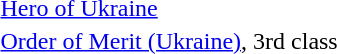<table>
<tr>
<td></td>
<td><a href='#'>Hero of Ukraine</a></td>
</tr>
<tr>
<td></td>
<td><a href='#'>Order of Merit (Ukraine)</a>, 3rd class</td>
</tr>
<tr>
</tr>
</table>
